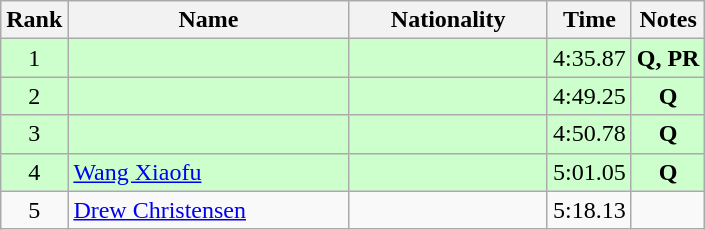<table class="wikitable sortable" style="text-align:center">
<tr>
<th>Rank</th>
<th style="width:180px">Name</th>
<th style="width:125px">Nationality</th>
<th>Time</th>
<th>Notes</th>
</tr>
<tr style="background:#cfc;">
<td>1</td>
<td style="text-align:left;"></td>
<td style="text-align:left;"></td>
<td>4:35.87</td>
<td><strong>Q, PR</strong></td>
</tr>
<tr style="background:#cfc;">
<td>2</td>
<td style="text-align:left;"></td>
<td style="text-align:left;"></td>
<td>4:49.25</td>
<td><strong>Q</strong></td>
</tr>
<tr style="background:#cfc;">
<td>3</td>
<td style="text-align:left;"></td>
<td style="text-align:left;"></td>
<td>4:50.78</td>
<td><strong>Q</strong></td>
</tr>
<tr style="background:#cfc;">
<td>4</td>
<td style="text-align:left;"><a href='#'>Wang Xiaofu</a></td>
<td style="text-align:left;"></td>
<td>5:01.05</td>
<td><strong>Q</strong></td>
</tr>
<tr>
<td>5</td>
<td style="text-align:left;"><a href='#'>Drew Christensen</a></td>
<td style="text-align:left;"></td>
<td>5:18.13</td>
<td></td>
</tr>
</table>
